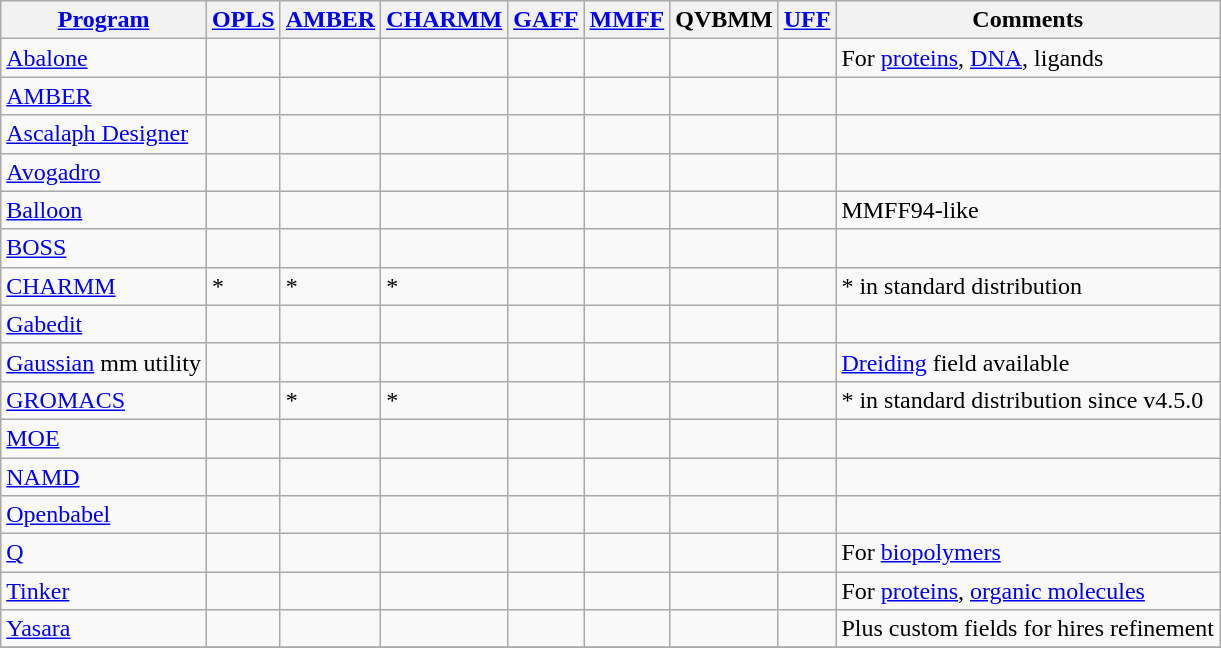<table class="wikitable">
<tr>
<th><a href='#'>Program</a></th>
<th><a href='#'>OPLS</a></th>
<th><a href='#'>AMBER</a></th>
<th><a href='#'>CHARMM</a></th>
<th><a href='#'>GAFF</a></th>
<th><a href='#'>MMFF</a></th>
<th>QVBMM</th>
<th><a href='#'>UFF</a></th>
<th>Comments</th>
</tr>
<tr>
<td><a href='#'>Abalone</a></td>
<td></td>
<td></td>
<td></td>
<td></td>
<td></td>
<td></td>
<td></td>
<td>For <a href='#'>proteins</a>, <a href='#'>DNA</a>, ligands</td>
</tr>
<tr>
<td><a href='#'>AMBER</a></td>
<td></td>
<td></td>
<td></td>
<td></td>
<td></td>
<td></td>
<td></td>
<td></td>
</tr>
<tr>
<td><a href='#'>Ascalaph Designer</a></td>
<td></td>
<td></td>
<td></td>
<td></td>
<td></td>
<td></td>
<td></td>
<td></td>
</tr>
<tr>
<td><a href='#'>Avogadro</a></td>
<td></td>
<td></td>
<td></td>
<td></td>
<td></td>
<td></td>
<td></td>
<td></td>
</tr>
<tr>
<td><a href='#'>Balloon</a></td>
<td></td>
<td></td>
<td></td>
<td></td>
<td></td>
<td></td>
<td></td>
<td>MMFF94-like</td>
</tr>
<tr>
<td><a href='#'>BOSS</a></td>
<td></td>
<td></td>
<td></td>
<td></td>
<td></td>
<td></td>
<td></td>
<td></td>
</tr>
<tr>
<td><a href='#'>CHARMM</a></td>
<td>*</td>
<td>*</td>
<td>*</td>
<td></td>
<td></td>
<td></td>
<td></td>
<td>* in standard distribution</td>
</tr>
<tr>
<td><a href='#'>Gabedit</a></td>
<td></td>
<td></td>
<td></td>
<td></td>
<td></td>
<td></td>
<td></td>
<td></td>
</tr>
<tr>
<td><a href='#'>Gaussian</a> mm utility</td>
<td></td>
<td></td>
<td></td>
<td></td>
<td></td>
<td></td>
<td></td>
<td><a href='#'>Dreiding</a> field available</td>
</tr>
<tr>
<td><a href='#'>GROMACS</a></td>
<td></td>
<td>*</td>
<td>*</td>
<td></td>
<td></td>
<td></td>
<td></td>
<td>* in standard distribution since v4.5.0</td>
</tr>
<tr>
<td><a href='#'>MOE</a></td>
<td></td>
<td></td>
<td></td>
<td></td>
<td></td>
<td></td>
<td></td>
<td></td>
</tr>
<tr>
<td><a href='#'>NAMD</a></td>
<td></td>
<td></td>
<td></td>
<td></td>
<td></td>
<td></td>
<td></td>
<td></td>
</tr>
<tr>
<td><a href='#'>Openbabel</a></td>
<td></td>
<td></td>
<td></td>
<td></td>
<td></td>
<td></td>
<td></td>
<td></td>
</tr>
<tr>
<td><a href='#'>Q</a></td>
<td></td>
<td></td>
<td></td>
<td></td>
<td></td>
<td></td>
<td></td>
<td>For <a href='#'>biopolymers</a></td>
</tr>
<tr>
<td><a href='#'>Tinker</a></td>
<td></td>
<td></td>
<td></td>
<td></td>
<td></td>
<td></td>
<td></td>
<td>For <a href='#'>proteins</a>, <a href='#'>organic molecules</a></td>
</tr>
<tr>
<td><a href='#'>Yasara</a></td>
<td></td>
<td></td>
<td></td>
<td></td>
<td></td>
<td></td>
<td></td>
<td>Plus custom fields for hires refinement</td>
</tr>
<tr>
</tr>
</table>
